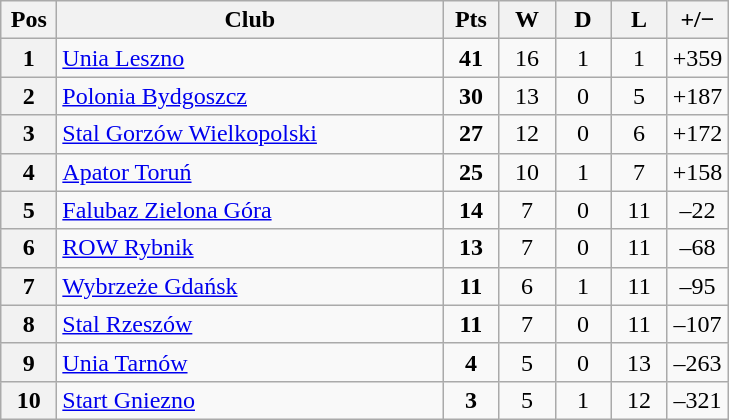<table class="wikitable">
<tr>
<th width=30>Pos</th>
<th width=250>Club</th>
<th width=30>Pts</th>
<th width=30>W</th>
<th width=30>D</th>
<th width=30>L</th>
<th width=30>+/−</th>
</tr>
<tr align=center>
<th>1</th>
<td align=left><a href='#'>Unia Leszno</a></td>
<td><strong>41</strong></td>
<td>16</td>
<td>1</td>
<td>1</td>
<td>+359</td>
</tr>
<tr align=center>
<th>2</th>
<td align=left><a href='#'>Polonia Bydgoszcz</a></td>
<td><strong>30</strong></td>
<td>13</td>
<td>0</td>
<td>5</td>
<td>+187</td>
</tr>
<tr align=center>
<th>3</th>
<td align=left><a href='#'>Stal Gorzów Wielkopolski</a></td>
<td><strong>27</strong></td>
<td>12</td>
<td>0</td>
<td>6</td>
<td>+172</td>
</tr>
<tr align=center>
<th>4</th>
<td align=left><a href='#'>Apator Toruń</a></td>
<td><strong>25</strong></td>
<td>10</td>
<td>1</td>
<td>7</td>
<td>+158</td>
</tr>
<tr align=center>
<th>5</th>
<td align=left><a href='#'>Falubaz Zielona Góra</a></td>
<td><strong>14</strong></td>
<td>7</td>
<td>0</td>
<td>11</td>
<td>–22</td>
</tr>
<tr align=center>
<th>6</th>
<td align=left><a href='#'>ROW Rybnik</a></td>
<td><strong>13</strong></td>
<td>7</td>
<td>0</td>
<td>11</td>
<td>–68</td>
</tr>
<tr align=center>
<th>7</th>
<td align=left><a href='#'>Wybrzeże Gdańsk</a></td>
<td><strong>11</strong></td>
<td>6</td>
<td>1</td>
<td>11</td>
<td>–95</td>
</tr>
<tr align=center>
<th>8</th>
<td align=left><a href='#'>Stal Rzeszów</a></td>
<td><strong>11</strong></td>
<td>7</td>
<td>0</td>
<td>11</td>
<td>–107</td>
</tr>
<tr align=center>
<th>9</th>
<td align=left><a href='#'>Unia Tarnów</a></td>
<td><strong>4</strong></td>
<td>5</td>
<td>0</td>
<td>13</td>
<td>–263</td>
</tr>
<tr align=center>
<th>10</th>
<td align=left><a href='#'>Start Gniezno</a></td>
<td><strong>3</strong></td>
<td>5</td>
<td>1</td>
<td>12</td>
<td>–321</td>
</tr>
</table>
